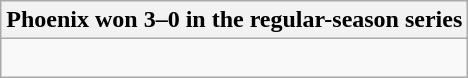<table class="wikitable collapsible collapsed">
<tr>
<th>Phoenix won 3–0 in the regular-season series</th>
</tr>
<tr>
<td><br>

</td>
</tr>
</table>
